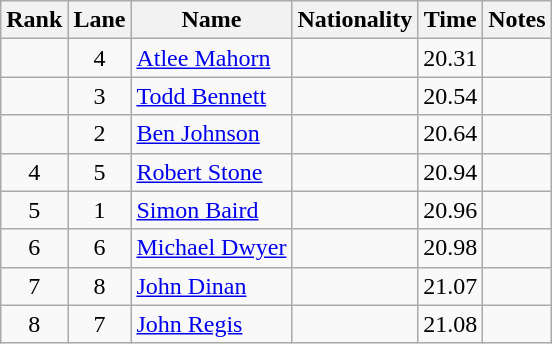<table class="wikitable sortable" style=" text-align:center">
<tr>
<th>Rank</th>
<th>Lane</th>
<th>Name</th>
<th>Nationality</th>
<th>Time</th>
<th>Notes</th>
</tr>
<tr>
<td></td>
<td>4</td>
<td align=left><a href='#'>Atlee Mahorn</a></td>
<td align=left></td>
<td>20.31</td>
<td></td>
</tr>
<tr>
<td></td>
<td>3</td>
<td align=left><a href='#'>Todd Bennett</a></td>
<td align=left></td>
<td>20.54</td>
<td></td>
</tr>
<tr>
<td></td>
<td>2</td>
<td align=left><a href='#'>Ben Johnson</a></td>
<td align=left></td>
<td>20.64</td>
<td></td>
</tr>
<tr>
<td>4</td>
<td>5</td>
<td align=left><a href='#'>Robert Stone</a></td>
<td align=left></td>
<td>20.94</td>
<td></td>
</tr>
<tr>
<td>5</td>
<td>1</td>
<td align=left><a href='#'>Simon Baird</a></td>
<td align=left></td>
<td>20.96</td>
<td></td>
</tr>
<tr>
<td>6</td>
<td>6</td>
<td align=left><a href='#'>Michael Dwyer</a></td>
<td align=left></td>
<td>20.98</td>
<td></td>
</tr>
<tr>
<td>7</td>
<td>8</td>
<td align=left><a href='#'>John Dinan</a></td>
<td align=left></td>
<td>21.07</td>
<td></td>
</tr>
<tr>
<td>8</td>
<td>7</td>
<td align=left><a href='#'>John Regis</a></td>
<td align=left></td>
<td>21.08</td>
<td></td>
</tr>
</table>
